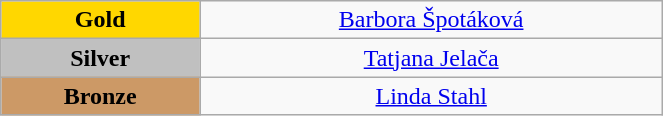<table class="wikitable" style=" text-align:center; " width="35%">
<tr>
<td bgcolor="gold"><strong>Gold</strong></td>
<td><a href='#'>Barbora Špotáková</a><br>  <small><em></em></small></td>
</tr>
<tr>
<td bgcolor="silver"><strong>Silver</strong></td>
<td><a href='#'>Tatjana Jelača</a><br>  <small><em></em></small></td>
</tr>
<tr>
<td bgcolor="CC9966"><strong>Bronze</strong></td>
<td><a href='#'>Linda Stahl</a><br>  <small><em></em></small></td>
</tr>
</table>
